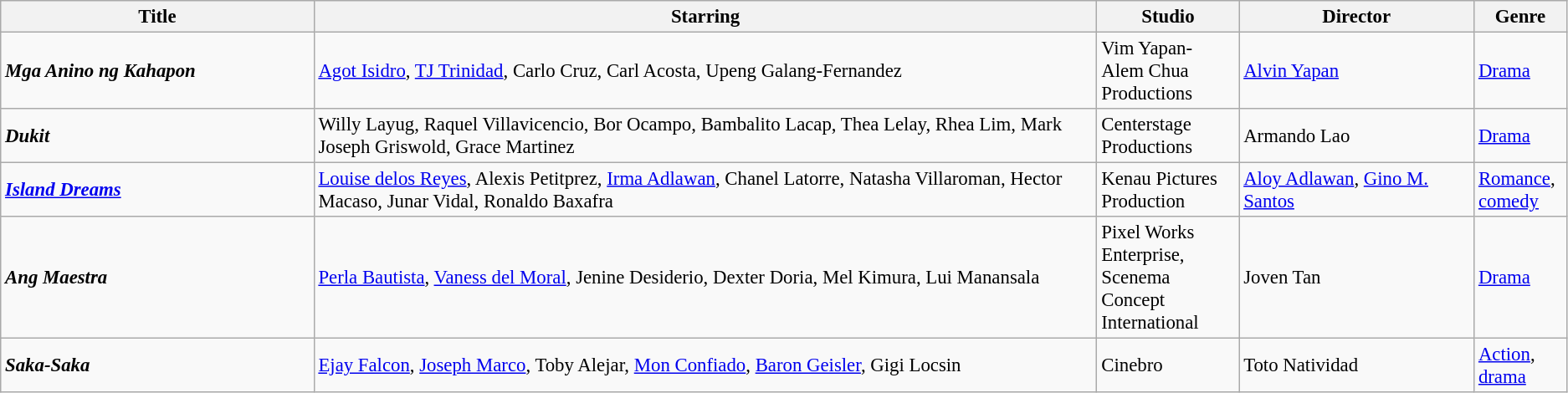<table class="wikitable" style="font-size:95%">
<tr>
<th width="20%">Title</th>
<th width="50%">Starring</th>
<th>Studio</th>
<th width="15%">Director</th>
<th>Genre</th>
</tr>
<tr>
<td><strong><em>Mga Anino ng Kahapon</em></strong></td>
<td><a href='#'>Agot Isidro</a>, <a href='#'>TJ Trinidad</a>, Carlo Cruz, Carl Acosta, Upeng Galang-Fernandez</td>
<td>Vim Yapan-Alem Chua Productions</td>
<td><a href='#'>Alvin Yapan</a></td>
<td><a href='#'>Drama</a></td>
</tr>
<tr>
<td><strong><em>Dukit</em></strong></td>
<td>Willy Layug, Raquel Villavicencio, Bor Ocampo, Bambalito Lacap, Thea Lelay, Rhea Lim, Mark Joseph Griswold, Grace Martinez</td>
<td>Centerstage Productions</td>
<td>Armando Lao</td>
<td><a href='#'>Drama</a></td>
</tr>
<tr>
<td><strong><em><a href='#'>Island Dreams</a></em></strong></td>
<td><a href='#'>Louise delos Reyes</a>, Alexis Petitprez, <a href='#'>Irma Adlawan</a>, Chanel Latorre, Natasha Villaroman, Hector Macaso, Junar Vidal, Ronaldo Baxafra</td>
<td>Kenau Pictures Production</td>
<td><a href='#'>Aloy Adlawan</a>, <a href='#'>Gino M. Santos</a></td>
<td><a href='#'>Romance</a>, <a href='#'>comedy</a></td>
</tr>
<tr>
<td><strong><em>Ang Maestra</em></strong></td>
<td><a href='#'>Perla Bautista</a>, <a href='#'>Vaness del Moral</a>, Jenine Desiderio, Dexter Doria, Mel Kimura, Lui Manansala</td>
<td>Pixel Works Enterprise, Scenema Concept International</td>
<td>Joven Tan</td>
<td><a href='#'>Drama</a></td>
</tr>
<tr>
<td><strong><em>Saka-Saka</em></strong></td>
<td><a href='#'>Ejay Falcon</a>, <a href='#'>Joseph Marco</a>, Toby Alejar, <a href='#'>Mon Confiado</a>, <a href='#'>Baron Geisler</a>, Gigi Locsin</td>
<td>Cinebro</td>
<td>Toto Natividad</td>
<td><a href='#'>Action</a>, <a href='#'>drama</a></td>
</tr>
</table>
